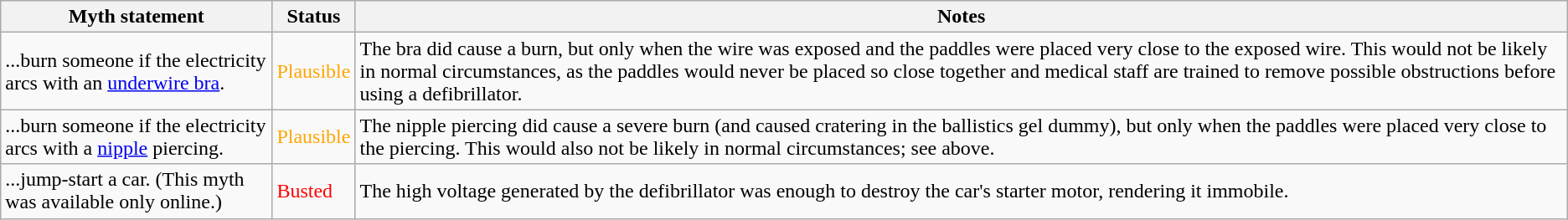<table class="wikitable plainrowheaders">
<tr>
<th>Myth statement</th>
<th>Status</th>
<th>Notes</th>
</tr>
<tr>
<td>...burn someone if the electricity arcs with an <a href='#'>underwire bra</a>.</td>
<td style="color:orange">Plausible</td>
<td>The bra did cause a burn, but only when the wire was exposed and the paddles were placed very close to the exposed wire. This would not be likely in normal circumstances, as the paddles would never be placed so close together and medical staff are trained to remove possible obstructions before using a defibrillator.</td>
</tr>
<tr>
<td>...burn someone if the electricity arcs with a <a href='#'>nipple</a> piercing.</td>
<td style="color:orange">Plausible</td>
<td>The nipple piercing did cause a severe burn (and caused cratering in the ballistics gel dummy), but only when the paddles were placed very close to the piercing. This would also not be likely in normal circumstances; see above.</td>
</tr>
<tr>
<td>...jump-start a car. (This myth was available only online.)</td>
<td style="color:red">Busted</td>
<td>The high voltage generated by the defibrillator was enough to destroy the car's starter motor, rendering it immobile.</td>
</tr>
</table>
